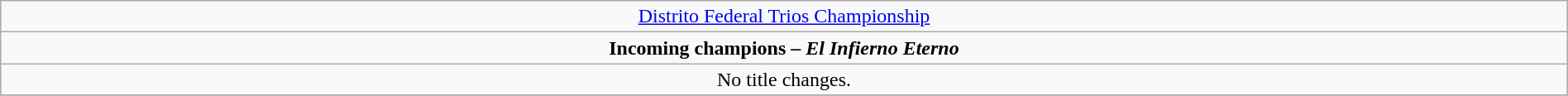<table class="wikitable" style="text-align:center; width:100%;">
<tr>
<td colspan="5" style="text-align: center;"><a href='#'>Distrito Federal Trios Championship</a></td>
</tr>
<tr>
<td colspan="5" style="text-align: center;"><strong>Incoming champions – <em>El Infierno Eterno</em> </strong></td>
</tr>
<tr>
<td>No title changes.</td>
</tr>
<tr>
</tr>
</table>
